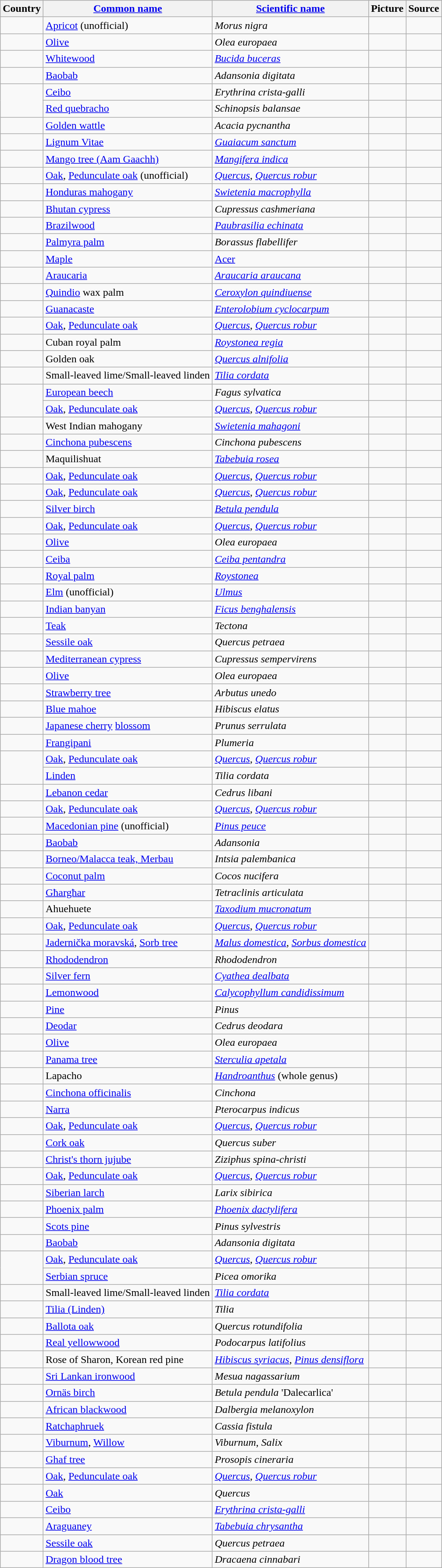<table class="wikitable">
<tr>
<th>Country</th>
<th><a href='#'>Common name</a></th>
<th><a href='#'>Scientific name</a></th>
<th>Picture</th>
<th>Source</th>
</tr>
<tr id="A">
<td></td>
<td><a href='#'>Apricot</a> (unofficial)</td>
<td><em>Morus nigra</em></td>
<td></td>
<td></td>
</tr>
<tr>
<td></td>
<td><a href='#'>Olive</a></td>
<td><em>Olea europaea</em></td>
<td></td>
<td></td>
</tr>
<tr>
<td></td>
<td><a href='#'>Whitewood</a></td>
<td><em><a href='#'>Bucida buceras</a></em></td>
<td></td>
<td></td>
</tr>
<tr>
<td></td>
<td><a href='#'>Baobab</a></td>
<td><em>Adansonia digitata</em></td>
<td></td>
<td></td>
</tr>
<tr>
<td rowspan="2"></td>
<td><a href='#'>Ceibo</a></td>
<td><em>Erythrina crista-galli</em></td>
<td><br></td>
<td></td>
</tr>
<tr>
<td><a href='#'>Red quebracho</a></td>
<td><em>Schinopsis balansae</em></td>
<td></td>
<td></td>
</tr>
<tr>
<td></td>
<td><a href='#'>Golden wattle</a></td>
<td><em>Acacia pycnantha</em></td>
<td></td>
<td></td>
</tr>
<tr id="B">
<td></td>
<td><a href='#'>Lignum Vitae</a></td>
<td><em><a href='#'>Guaiacum sanctum</a></em></td>
<td></td>
<td></td>
</tr>
<tr>
<td></td>
<td><a href='#'>Mango tree (Aam Gaachh)</a></td>
<td><em><a href='#'>Mangifera indica</a></em></td>
<td></td>
<td></td>
</tr>
<tr>
<td></td>
<td><a href='#'>Oak</a>, <a href='#'>Pedunculate oak</a> (unofficial)</td>
<td><em><a href='#'>Quercus</a></em>, <em><a href='#'>Quercus robur</a></em></td>
<td></td>
<td></td>
</tr>
<tr>
<td></td>
<td><a href='#'>Honduras mahogany</a></td>
<td><em><a href='#'>Swietenia macrophylla</a></em></td>
<td></td>
<td></td>
</tr>
<tr>
<td></td>
<td><a href='#'>Bhutan cypress</a></td>
<td><em>Cupressus cashmeriana</em></td>
<td></td>
<td></td>
</tr>
<tr>
<td></td>
<td><a href='#'>Brazilwood</a></td>
<td><em><a href='#'>Paubrasilia echinata</a></em></td>
<td></td>
<td></td>
</tr>
<tr id="C">
<td></td>
<td><a href='#'>Palmyra palm</a></td>
<td><em>Borassus flabellifer</em></td>
<td></td>
<td></td>
</tr>
<tr>
<td></td>
<td><a href='#'>Maple</a></td>
<td><a href='#'>Acer</a></td>
<td></td>
<td></td>
</tr>
<tr>
<td></td>
<td><a href='#'>Araucaria</a></td>
<td><em><a href='#'>Araucaria araucana</a></em></td>
<td></td>
<td></td>
</tr>
<tr>
<td></td>
<td><a href='#'>Quindio</a> wax palm</td>
<td><em><a href='#'>Ceroxylon quindiuense</a></em></td>
<td></td>
<td></td>
</tr>
<tr>
<td></td>
<td><a href='#'>Guanacaste</a></td>
<td><em><a href='#'>Enterolobium cyclocarpum</a></em></td>
<td></td>
<td></td>
</tr>
<tr>
<td></td>
<td><a href='#'>Oak</a>, <a href='#'>Pedunculate oak</a></td>
<td><em><a href='#'>Quercus</a></em>, <em><a href='#'>Quercus robur</a></em></td>
<td></td>
<td></td>
</tr>
<tr>
<td></td>
<td>Cuban royal palm</td>
<td><em><a href='#'>Roystonea regia</a></em></td>
<td></td>
<td></td>
</tr>
<tr>
<td></td>
<td>Golden oak</td>
<td><em><a href='#'>Quercus alnifolia</a></em></td>
<td></td>
<td></td>
</tr>
<tr>
<td></td>
<td>Small-leaved lime/Small-leaved linden</td>
<td><em><a href='#'>Tilia cordata</a></em></td>
<td></td>
<td></td>
</tr>
<tr id="D">
<td rowspan="2"></td>
<td><a href='#'>European beech</a></td>
<td><em>Fagus sylvatica</em></td>
<td></td>
<td></td>
</tr>
<tr>
<td><a href='#'>Oak</a>, <a href='#'>Pedunculate oak</a></td>
<td><em><a href='#'>Quercus</a></em>, <em><a href='#'>Quercus robur</a></em></td>
<td></td>
<td></td>
</tr>
<tr>
<td></td>
<td>West Indian mahogany</td>
<td><em><a href='#'>Swietenia mahagoni</a></em></td>
<td></td>
<td></td>
</tr>
<tr id="E">
<td></td>
<td><a href='#'>Cinchona pubescens</a></td>
<td><em>Cinchona pubescens</em></td>
<td></td>
<td></td>
</tr>
<tr>
<td></td>
<td>Maquilishuat</td>
<td><em><a href='#'>Tabebuia rosea</a></em></td>
<td></td>
<td></td>
</tr>
<tr>
<td></td>
<td><a href='#'>Oak</a>, <a href='#'>Pedunculate oak</a></td>
<td><em><a href='#'>Quercus</a></em>, <em><a href='#'>Quercus robur</a></em></td>
<td></td>
<td></td>
</tr>
<tr>
<td></td>
<td><a href='#'>Oak</a>, <a href='#'>Pedunculate oak</a></td>
<td><em><a href='#'>Quercus</a></em>, <em><a href='#'>Quercus robur</a></em></td>
<td></td>
<td></td>
</tr>
<tr id="F">
<td></td>
<td><a href='#'>Silver birch</a></td>
<td><em><a href='#'>Betula pendula</a></em></td>
<td></td>
<td></td>
</tr>
<tr id="G">
<td></td>
<td><a href='#'>Oak</a>, <a href='#'>Pedunculate oak</a></td>
<td><em><a href='#'>Quercus</a></em>, <em><a href='#'>Quercus robur</a></em></td>
<td></td>
<td></td>
</tr>
<tr>
<td></td>
<td><a href='#'>Olive</a></td>
<td><em>Olea europaea</em></td>
<td></td>
<td></td>
</tr>
<tr>
<td></td>
<td><a href='#'>Ceiba</a></td>
<td><em><a href='#'>Ceiba pentandra</a></em></td>
<td></td>
<td></td>
</tr>
<tr id="H">
<td></td>
<td><a href='#'>Royal palm</a></td>
<td><em><a href='#'>Roystonea</a></em></td>
<td></td>
<td></td>
</tr>
<tr>
<td></td>
<td><a href='#'>Elm</a> (unofficial)</td>
<td><em><a href='#'>Ulmus</a></em></td>
<td></td>
<td></td>
</tr>
<tr id="I">
<td></td>
<td><a href='#'>Indian banyan</a></td>
<td><em><a href='#'>Ficus benghalensis</a></em></td>
<td></td>
<td></td>
</tr>
<tr>
<td></td>
<td><a href='#'>Teak</a></td>
<td><em>Tectona</em></td>
<td></td>
<td></td>
</tr>
<tr>
<td></td>
<td><a href='#'>Sessile oak</a></td>
<td><em>Quercus petraea</em></td>
<td></td>
<td></td>
</tr>
<tr>
<td></td>
<td><a href='#'>Mediterranean cypress</a></td>
<td><em>Cupressus sempervirens</em></td>
<td></td>
<td></td>
</tr>
<tr>
<td></td>
<td><a href='#'>Olive</a></td>
<td><em>Olea europaea</em></td>
<td></td>
<td></td>
</tr>
<tr>
<td></td>
<td><a href='#'>Strawberry tree</a></td>
<td><em>Arbutus unedo</em></td>
<td></td>
<td></td>
</tr>
<tr id="J">
<td></td>
<td><a href='#'>Blue mahoe</a></td>
<td><em>Hibiscus elatus</em></td>
<td></td>
<td></td>
</tr>
<tr>
<td></td>
<td><a href='#'>Japanese cherry</a> <a href='#'>blossom</a></td>
<td><em>Prunus serrulata</em></td>
<td></td>
<td></td>
</tr>
<tr id="L">
<td></td>
<td><a href='#'>Frangipani</a></td>
<td><em>Plumeria</em></td>
<td></td>
<td></td>
</tr>
<tr>
<td rowspan="2"></td>
<td><a href='#'>Oak</a>, <a href='#'>Pedunculate oak</a></td>
<td><em><a href='#'>Quercus</a></em>, <em><a href='#'>Quercus robur</a></em></td>
<td></td>
<td></td>
</tr>
<tr>
<td><a href='#'>Linden</a></td>
<td><em>Tilia cordata</em></td>
<td></td>
<td></td>
</tr>
<tr>
<td></td>
<td><a href='#'>Lebanon cedar</a></td>
<td><em>Cedrus libani</em></td>
<td></td>
<td></td>
</tr>
<tr>
<td></td>
<td><a href='#'>Oak</a>, <a href='#'>Pedunculate oak</a></td>
<td><em><a href='#'>Quercus</a></em>, <em><a href='#'>Quercus robur</a></em></td>
<td></td>
<td></td>
</tr>
<tr id="M">
<td></td>
<td><a href='#'>Macedonian pine</a> (unofficial)</td>
<td><em><a href='#'>Pinus peuce</a></em></td>
<td></td>
<td></td>
</tr>
<tr>
<td></td>
<td><a href='#'>Baobab</a></td>
<td><em>Adansonia</em></td>
<td></td>
<td></td>
</tr>
<tr>
<td></td>
<td><a href='#'>Borneo/Malacca teak, Merbau</a></td>
<td><em>Intsia palembanica</em></td>
<td></td>
<td></td>
</tr>
<tr>
<td></td>
<td><a href='#'>Coconut palm</a></td>
<td><em>Cocos nucifera</em></td>
<td></td>
<td></td>
</tr>
<tr>
<td></td>
<td><a href='#'>Għargħar</a></td>
<td><em>Tetraclinis articulata</em></td>
<td></td>
<td></td>
</tr>
<tr>
<td></td>
<td>Ahuehuete</td>
<td><em><a href='#'>Taxodium mucronatum</a></em></td>
<td></td>
<td></td>
</tr>
<tr>
<td></td>
<td><a href='#'>Oak</a>, <a href='#'>Pedunculate oak</a></td>
<td><em><a href='#'>Quercus</a></em>, <em><a href='#'>Quercus robur</a></em></td>
<td></td>
<td></td>
</tr>
<tr>
<td></td>
<td><a href='#'>Jadernička moravská</a>, <a href='#'>Sorb tree</a></td>
<td><em><a href='#'>Malus domestica</a></em>, <em><a href='#'>Sorbus domestica</a></em></td>
<td></td>
<td></td>
</tr>
<tr id="N">
<td></td>
<td><a href='#'>Rhododendron</a></td>
<td><em>Rhododendron</em></td>
<td></td>
<td></td>
</tr>
<tr>
<td></td>
<td><a href='#'>Silver fern</a></td>
<td><em><a href='#'>Cyathea dealbata</a></em></td>
<td></td>
<td></td>
</tr>
<tr>
<td></td>
<td><a href='#'>Lemonwood</a></td>
<td><em><a href='#'>Calycophyllum candidissimum</a></em></td>
<td></td>
<td></td>
</tr>
<tr>
<td></td>
<td><a href='#'>Pine</a></td>
<td><em>Pinus</em></td>
<td></td>
<td></td>
</tr>
<tr id="P">
<td></td>
<td><a href='#'>Deodar</a></td>
<td><em>Cedrus deodara</em></td>
<td></td>
<td></td>
</tr>
<tr>
<td></td>
<td><a href='#'>Olive</a></td>
<td><em>Olea europaea</em></td>
<td></td>
<td></td>
</tr>
<tr>
<td></td>
<td><a href='#'>Panama tree</a></td>
<td><em><a href='#'>Sterculia apetala</a></em></td>
<td></td>
<td></td>
</tr>
<tr>
<td></td>
<td>Lapacho</td>
<td><em><a href='#'>Handroanthus</a></em> (whole genus)</td>
<td></td>
<td></td>
</tr>
<tr>
<td></td>
<td><a href='#'>Cinchona officinalis</a></td>
<td><em>Cinchona</em></td>
<td></td>
<td></td>
</tr>
<tr>
<td></td>
<td><a href='#'>Narra</a></td>
<td><em>Pterocarpus indicus</em></td>
<td></td>
<td></td>
</tr>
<tr>
<td></td>
<td><a href='#'>Oak</a>, <a href='#'>Pedunculate oak</a></td>
<td><em><a href='#'>Quercus</a></em>, <em><a href='#'>Quercus robur</a></em></td>
<td></td>
<td></td>
</tr>
<tr>
<td></td>
<td><a href='#'>Cork oak</a></td>
<td><em>Quercus suber</em></td>
<td></td>
<td></td>
</tr>
<tr id="Q">
<td></td>
<td><a href='#'>Christ's thorn jujube</a></td>
<td><em>Ziziphus spina-christi</em></td>
<td></td>
<td></td>
</tr>
<tr id="R">
<td></td>
<td><a href='#'>Oak</a>, <a href='#'>Pedunculate oak</a></td>
<td><em><a href='#'>Quercus</a></em>, <em><a href='#'>Quercus robur</a></em></td>
<td></td>
<td></td>
</tr>
<tr>
<td></td>
<td><a href='#'>Siberian larch</a></td>
<td><em>Larix sibirica</em></td>
<td></td>
<td></td>
</tr>
<tr id="S">
<td></td>
<td><a href='#'>Phoenix palm</a></td>
<td><em><a href='#'>Phoenix dactylifera</a></em></td>
<td></td>
<td></td>
</tr>
<tr>
<td></td>
<td><a href='#'>Scots pine</a></td>
<td><em>Pinus sylvestris</em></td>
<td></td>
<td></td>
</tr>
<tr>
<td></td>
<td><a href='#'>Baobab</a></td>
<td><em>Adansonia digitata</em></td>
<td></td>
<td></td>
</tr>
<tr>
<td rowspan="2"></td>
<td><a href='#'>Oak</a>, <a href='#'>Pedunculate oak</a></td>
<td><em><a href='#'>Quercus</a></em>, <em><a href='#'>Quercus robur</a></em></td>
<td></td>
<td></td>
</tr>
<tr>
<td><a href='#'>Serbian spruce</a></td>
<td><em>Picea omorika</em></td>
<td></td>
<td></td>
</tr>
<tr>
<td></td>
<td>Small-leaved lime/Small-leaved linden</td>
<td><em><a href='#'>Tilia cordata</a></em></td>
<td></td>
<td></td>
</tr>
<tr>
<td></td>
<td><a href='#'>Tilia (Linden)</a></td>
<td><em>Tilia</em></td>
<td></td>
<td></td>
</tr>
<tr>
<td></td>
<td><a href='#'>Ballota oak</a></td>
<td><em>Quercus rotundifolia</em></td>
<td></td>
<td></td>
</tr>
<tr>
<td></td>
<td><a href='#'>Real yellowwood</a></td>
<td><em>Podocarpus latifolius</em></td>
<td></td>
<td></td>
</tr>
<tr>
<td></td>
<td>Rose of Sharon, Korean red pine</td>
<td><em><a href='#'>Hibiscus syriacus</a></em>, <em><a href='#'>Pinus densiflora</a></em></td>
<td></td>
<td></td>
</tr>
<tr>
<td></td>
<td><a href='#'>Sri Lankan ironwood</a></td>
<td><em>Mesua nagassarium</em></td>
<td></td>
<td></td>
</tr>
<tr>
<td></td>
<td><a href='#'>Ornäs birch</a></td>
<td><em>Betula pendula</em> 'Dalecarlica'</td>
<td></td>
<td></td>
</tr>
<tr id="T">
<td></td>
<td><a href='#'>African blackwood</a></td>
<td><em>Dalbergia melanoxylon</em></td>
<td></td>
<td></td>
</tr>
<tr>
<td></td>
<td><a href='#'>Ratchaphruek</a></td>
<td><em>Cassia fistula</em></td>
<td></td>
<td></td>
</tr>
<tr id="U">
<td></td>
<td><a href='#'>Viburnum</a>, <a href='#'>Willow</a></td>
<td><em>Viburnum</em>, <em>Salix</em></td>
<td></td>
<td></td>
</tr>
<tr>
<td></td>
<td><a href='#'>Ghaf tree</a></td>
<td><em>Prosopis cineraria</em></td>
<td></td>
<td></td>
</tr>
<tr>
<td></td>
<td><a href='#'>Oak</a>, <a href='#'>Pedunculate oak</a></td>
<td><em><a href='#'>Quercus</a></em>, <em><a href='#'>Quercus robur</a></em></td>
<td></td>
<td></td>
</tr>
<tr>
<td></td>
<td><a href='#'>Oak</a></td>
<td><em>Quercus</em></td>
<td></td>
<td></td>
</tr>
<tr>
<td></td>
<td><a href='#'>Ceibo</a></td>
<td><em><a href='#'>Erythrina crista-galli</a></em></td>
<td></td>
<td></td>
</tr>
<tr id="V">
<td></td>
<td><a href='#'>Araguaney</a></td>
<td><em><a href='#'>Tabebuia chrysantha</a></em></td>
<td></td>
<td></td>
</tr>
<tr id="W">
<td></td>
<td><a href='#'>Sessile oak</a></td>
<td><em>Quercus petraea</em></td>
<td></td>
</tr>
<tr id="Y">
<td></td>
<td><a href='#'>Dragon blood tree</a></td>
<td><em>Dracaena cinnabari</em></td>
<td></td>
<td></td>
</tr>
</table>
